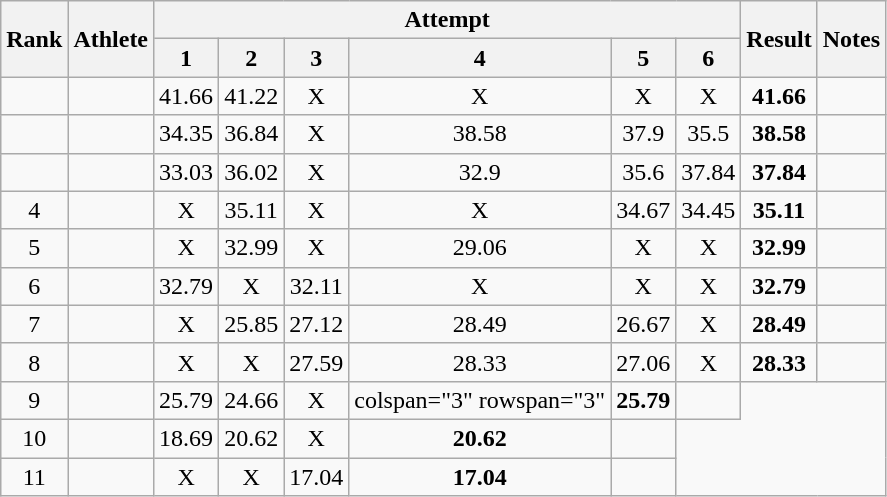<table class='wikitable'>
<tr>
<th rowspan=2>Rank</th>
<th rowspan=2>Athlete</th>
<th colspan=6>Attempt</th>
<th rowspan=2>Result</th>
<th rowspan=2>Notes</th>
</tr>
<tr>
<th>1</th>
<th>2</th>
<th>3</th>
<th>4</th>
<th>5</th>
<th>6</th>
</tr>
<tr align=center>
<td></td>
<td align=left></td>
<td>41.66</td>
<td>41.22</td>
<td>X</td>
<td>X</td>
<td>X</td>
<td>X</td>
<td><strong>41.66</strong></td>
<td></td>
</tr>
<tr align=center>
<td></td>
<td align=left></td>
<td>34.35</td>
<td>36.84</td>
<td>X</td>
<td>38.58</td>
<td>37.9</td>
<td>35.5</td>
<td><strong>38.58</strong></td>
<td></td>
</tr>
<tr align=center>
<td></td>
<td align=left></td>
<td>33.03</td>
<td>36.02</td>
<td>X</td>
<td>32.9</td>
<td>35.6</td>
<td>37.84</td>
<td><strong>37.84</strong></td>
<td></td>
</tr>
<tr align=center>
<td>4</td>
<td align=left></td>
<td>X</td>
<td>35.11</td>
<td>X</td>
<td>X</td>
<td>34.67</td>
<td>34.45</td>
<td><strong>35.11</strong></td>
<td></td>
</tr>
<tr align=center>
<td>5</td>
<td align=left></td>
<td>X</td>
<td>32.99</td>
<td>X</td>
<td>29.06</td>
<td>X</td>
<td>X</td>
<td><strong>32.99</strong></td>
<td></td>
</tr>
<tr align=center>
<td>6</td>
<td align=left></td>
<td>32.79</td>
<td>X</td>
<td>32.11</td>
<td>X</td>
<td>X</td>
<td>X</td>
<td><strong>32.79</strong></td>
<td></td>
</tr>
<tr align=center>
<td>7</td>
<td align=left></td>
<td>X</td>
<td>25.85</td>
<td>27.12</td>
<td>28.49</td>
<td>26.67</td>
<td>X</td>
<td><strong>28.49</strong></td>
<td></td>
</tr>
<tr align=center>
<td>8</td>
<td align=left></td>
<td>X</td>
<td>X</td>
<td>27.59</td>
<td>28.33</td>
<td>27.06</td>
<td>X</td>
<td><strong>28.33</strong></td>
<td></td>
</tr>
<tr align=center>
<td>9</td>
<td align=left></td>
<td>25.79</td>
<td>24.66</td>
<td>X</td>
<td>colspan="3" rowspan="3" </td>
<td><strong>25.79</strong></td>
<td></td>
</tr>
<tr align=center>
<td>10</td>
<td align=left></td>
<td>18.69</td>
<td>20.62</td>
<td>X</td>
<td><strong>20.62</strong></td>
<td></td>
</tr>
<tr align=center>
<td>11</td>
<td align=left></td>
<td>X</td>
<td>X</td>
<td>17.04</td>
<td><strong>17.04</strong></td>
<td></td>
</tr>
</table>
